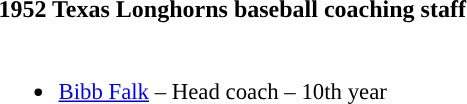<table class="toccolours">
<tr>
<th colspan=9>1952 Texas Longhorns baseball coaching staff</th>
</tr>
<tr>
<td style="text-align: left; font-size: 95%;" valign="top"><br><ul><li><a href='#'>Bibb Falk</a> – Head coach – 10th year</li></ul></td>
</tr>
</table>
